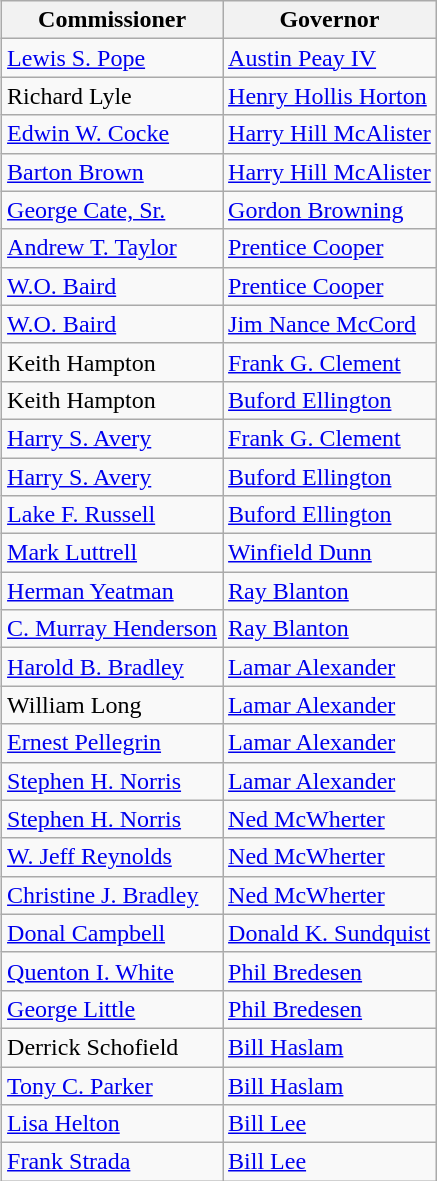<table class="wikitable" align= right style="margin:1em">
<tr>
<th>Commissioner</th>
<th>Governor</th>
</tr>
<tr>
<td><a href='#'>Lewis S. Pope</a></td>
<td><a href='#'>Austin Peay IV</a></td>
</tr>
<tr>
<td>Richard Lyle</td>
<td><a href='#'>Henry Hollis Horton</a></td>
</tr>
<tr>
<td><a href='#'>Edwin W. Cocke</a></td>
<td><a href='#'>Harry Hill McAlister</a></td>
</tr>
<tr>
<td><a href='#'>Barton Brown</a></td>
<td><a href='#'>Harry Hill McAlister</a></td>
</tr>
<tr>
<td><a href='#'>George Cate, Sr.</a></td>
<td><a href='#'>Gordon Browning</a></td>
</tr>
<tr>
<td><a href='#'>Andrew T. Taylor</a></td>
<td><a href='#'>Prentice Cooper</a></td>
</tr>
<tr>
<td><a href='#'>W.O. Baird</a></td>
<td><a href='#'>Prentice Cooper</a></td>
</tr>
<tr>
<td><a href='#'>W.O. Baird</a></td>
<td><a href='#'>Jim Nance McCord</a></td>
</tr>
<tr>
<td>Keith Hampton</td>
<td><a href='#'>Frank G. Clement</a></td>
</tr>
<tr>
<td>Keith Hampton</td>
<td><a href='#'>Buford Ellington</a></td>
</tr>
<tr>
<td><a href='#'>Harry S. Avery</a></td>
<td><a href='#'>Frank G. Clement</a></td>
</tr>
<tr>
<td><a href='#'>Harry S. Avery</a></td>
<td><a href='#'>Buford Ellington</a></td>
</tr>
<tr>
<td><a href='#'>Lake F. Russell</a></td>
<td><a href='#'>Buford Ellington</a></td>
</tr>
<tr>
<td><a href='#'>Mark Luttrell</a></td>
<td><a href='#'>Winfield Dunn</a></td>
</tr>
<tr>
<td><a href='#'>Herman Yeatman</a></td>
<td><a href='#'>Ray Blanton</a></td>
</tr>
<tr>
<td><a href='#'>C. Murray Henderson</a></td>
<td><a href='#'>Ray Blanton</a></td>
</tr>
<tr>
<td><a href='#'>Harold B. Bradley</a></td>
<td><a href='#'>Lamar Alexander</a></td>
</tr>
<tr>
<td>William Long </td>
<td><a href='#'>Lamar Alexander</a></td>
</tr>
<tr>
<td><a href='#'>Ernest Pellegrin</a></td>
<td><a href='#'>Lamar Alexander</a></td>
</tr>
<tr>
<td><a href='#'>Stephen H. Norris</a></td>
<td><a href='#'>Lamar Alexander</a></td>
</tr>
<tr>
<td><a href='#'>Stephen H. Norris</a></td>
<td><a href='#'>Ned McWherter</a></td>
</tr>
<tr>
<td><a href='#'>W. Jeff Reynolds</a></td>
<td><a href='#'>Ned McWherter</a></td>
</tr>
<tr>
<td><a href='#'>Christine J. Bradley</a></td>
<td><a href='#'>Ned McWherter</a></td>
</tr>
<tr>
<td><a href='#'>Donal Campbell</a></td>
<td><a href='#'>Donald K. Sundquist</a></td>
</tr>
<tr>
<td><a href='#'>Quenton I. White</a></td>
<td><a href='#'>Phil Bredesen</a></td>
</tr>
<tr>
<td><a href='#'>George Little</a></td>
<td><a href='#'>Phil Bredesen</a></td>
</tr>
<tr>
<td>Derrick Schofield</td>
<td><a href='#'>Bill Haslam</a></td>
</tr>
<tr>
<td><a href='#'>Tony C. Parker</a></td>
<td><a href='#'>Bill Haslam</a></td>
</tr>
<tr>
<td><a href='#'>Lisa Helton</a></td>
<td><a href='#'>Bill Lee</a></td>
</tr>
<tr>
<td><a href='#'>Frank Strada</a></td>
<td><a href='#'>Bill Lee</a></td>
</tr>
</table>
